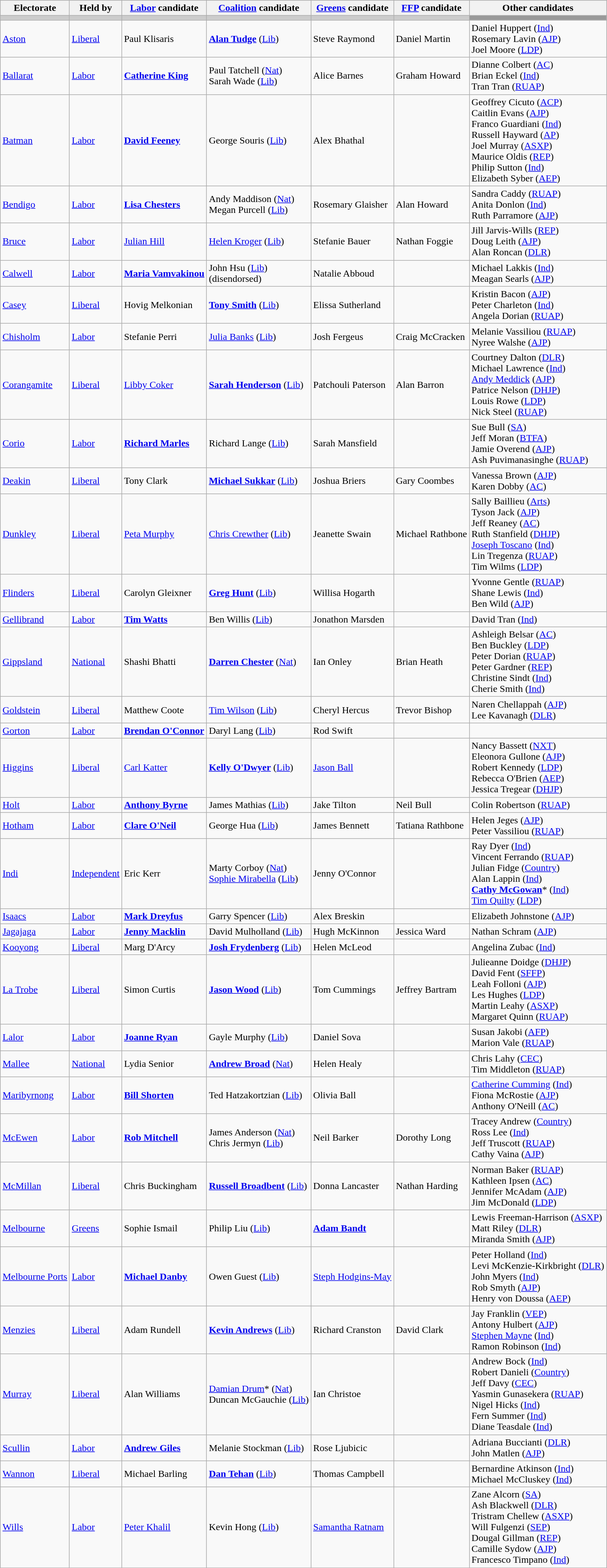<table class="wikitable">
<tr>
<th>Electorate</th>
<th>Held by</th>
<th><a href='#'>Labor</a> candidate</th>
<th><a href='#'>Coalition</a> candidate</th>
<th><a href='#'>Greens</a> candidate</th>
<th><a href='#'>FFP</a> candidate</th>
<th>Other candidates</th>
</tr>
<tr style="background:#ccc;">
<td></td>
<td></td>
<td></td>
<td></td>
<td></td>
<td></td>
<td style="background:#999;"></td>
</tr>
<tr>
<td><a href='#'>Aston</a></td>
<td><a href='#'>Liberal</a></td>
<td>Paul Klisaris</td>
<td><strong><a href='#'>Alan Tudge</a></strong> (<a href='#'>Lib</a>)</td>
<td>Steve Raymond</td>
<td>Daniel Martin</td>
<td>Daniel Huppert (<a href='#'>Ind</a>)<br>Rosemary Lavin (<a href='#'>AJP</a>) <br> Joel Moore (<a href='#'>LDP</a>)</td>
</tr>
<tr>
<td><a href='#'>Ballarat</a></td>
<td><a href='#'>Labor</a></td>
<td><strong><a href='#'>Catherine King</a></strong></td>
<td>Paul Tatchell (<a href='#'>Nat</a>)<br>Sarah Wade (<a href='#'>Lib</a>)</td>
<td>Alice Barnes</td>
<td>Graham Howard</td>
<td>Dianne Colbert (<a href='#'>AC</a>) <br> Brian Eckel (<a href='#'>Ind</a>) <br> Tran Tran (<a href='#'>RUAP</a>)</td>
</tr>
<tr>
<td><a href='#'>Batman</a></td>
<td><a href='#'>Labor</a></td>
<td><strong><a href='#'>David Feeney</a></strong></td>
<td>George Souris (<a href='#'>Lib</a>)</td>
<td>Alex Bhathal</td>
<td></td>
<td>Geoffrey Cicuto (<a href='#'>ACP</a>) <br> Caitlin Evans (<a href='#'>AJP</a>) <br> Franco Guardiani (<a href='#'>Ind</a>) <br> Russell Hayward (<a href='#'>AP</a>) <br> Joel Murray (<a href='#'>ASXP</a>)<br> Maurice Oldis (<a href='#'>REP</a>) <br> Philip Sutton (<a href='#'>Ind</a>) <br> Elizabeth Syber (<a href='#'>AEP</a>)</td>
</tr>
<tr>
<td><a href='#'>Bendigo</a></td>
<td><a href='#'>Labor</a></td>
<td><strong><a href='#'>Lisa Chesters</a></strong></td>
<td>Andy Maddison (<a href='#'>Nat</a>) <br> Megan Purcell (<a href='#'>Lib</a>)</td>
<td>Rosemary Glaisher</td>
<td>Alan Howard</td>
<td>Sandra Caddy (<a href='#'>RUAP</a>) <br> Anita Donlon (<a href='#'>Ind</a>)<br>Ruth Parramore (<a href='#'>AJP</a>)</td>
</tr>
<tr>
<td><a href='#'>Bruce</a></td>
<td><a href='#'>Labor</a></td>
<td><a href='#'>Julian Hill</a></td>
<td><a href='#'>Helen Kroger</a> (<a href='#'>Lib</a>)</td>
<td>Stefanie Bauer</td>
<td>Nathan Foggie</td>
<td>Jill Jarvis-Wills (<a href='#'>REP</a>) <br> Doug Leith (<a href='#'>AJP</a>) <br> Alan Roncan (<a href='#'>DLR</a>)</td>
</tr>
<tr>
<td><a href='#'>Calwell</a></td>
<td><a href='#'>Labor</a></td>
<td><strong><a href='#'>Maria Vamvakinou</a></strong></td>
<td>John Hsu (<a href='#'>Lib</a>)<br>(disendorsed)</td>
<td>Natalie Abboud</td>
<td></td>
<td>Michael Lakkis (<a href='#'>Ind</a>) <br> Meagan Searls (<a href='#'>AJP</a>)</td>
</tr>
<tr>
<td><a href='#'>Casey</a></td>
<td><a href='#'>Liberal</a></td>
<td>Hovig Melkonian</td>
<td><strong><a href='#'>Tony Smith</a></strong> (<a href='#'>Lib</a>)</td>
<td>Elissa Sutherland</td>
<td></td>
<td>Kristin Bacon (<a href='#'>AJP</a>)<br>Peter Charleton (<a href='#'>Ind</a>) <br> Angela Dorian (<a href='#'>RUAP</a>)</td>
</tr>
<tr>
<td><a href='#'>Chisholm</a></td>
<td><a href='#'>Labor</a></td>
<td>Stefanie Perri</td>
<td><a href='#'>Julia Banks</a> (<a href='#'>Lib</a>)</td>
<td>Josh Fergeus</td>
<td>Craig McCracken</td>
<td>Melanie Vassiliou (<a href='#'>RUAP</a>) <br> Nyree Walshe (<a href='#'>AJP</a>)</td>
</tr>
<tr>
<td><a href='#'>Corangamite</a></td>
<td><a href='#'>Liberal</a></td>
<td><a href='#'>Libby Coker</a></td>
<td><strong><a href='#'>Sarah Henderson</a></strong> (<a href='#'>Lib</a>)</td>
<td>Patchouli Paterson</td>
<td>Alan Barron</td>
<td>Courtney Dalton (<a href='#'>DLR</a>) <br> Michael Lawrence (<a href='#'>Ind</a>) <br> <a href='#'>Andy Meddick</a> (<a href='#'>AJP</a>) <br> Patrice Nelson (<a href='#'>DHJP</a>) <br> Louis Rowe (<a href='#'>LDP</a>) <br> Nick Steel (<a href='#'>RUAP</a>)</td>
</tr>
<tr>
<td><a href='#'>Corio</a></td>
<td><a href='#'>Labor</a></td>
<td><strong><a href='#'>Richard Marles</a></strong></td>
<td>Richard Lange (<a href='#'>Lib</a>)</td>
<td>Sarah Mansfield</td>
<td></td>
<td>Sue Bull (<a href='#'>SA</a>) <br> Jeff Moran (<a href='#'>BTFA</a>) <br> Jamie Overend (<a href='#'>AJP</a>) <br> Ash Puvimanasinghe (<a href='#'>RUAP</a>)</td>
</tr>
<tr>
<td><a href='#'>Deakin</a></td>
<td><a href='#'>Liberal</a></td>
<td>Tony Clark</td>
<td><strong><a href='#'>Michael Sukkar</a></strong> (<a href='#'>Lib</a>)</td>
<td>Joshua Briers</td>
<td>Gary Coombes</td>
<td>Vanessa Brown (<a href='#'>AJP</a>)<br>Karen Dobby (<a href='#'>AC</a>)</td>
</tr>
<tr>
<td><a href='#'>Dunkley</a></td>
<td><a href='#'>Liberal</a></td>
<td><a href='#'>Peta Murphy</a></td>
<td><a href='#'>Chris Crewther</a> (<a href='#'>Lib</a>)</td>
<td>Jeanette Swain</td>
<td>Michael Rathbone</td>
<td>Sally Baillieu (<a href='#'>Arts</a>) <br> Tyson Jack (<a href='#'>AJP</a>) <br> Jeff Reaney (<a href='#'>AC</a>) <br> Ruth Stanfield (<a href='#'>DHJP</a>) <br> <a href='#'>Joseph Toscano</a> (<a href='#'>Ind</a>) <br> Lin Tregenza (<a href='#'>RUAP</a>) <br> Tim Wilms (<a href='#'>LDP</a>)</td>
</tr>
<tr>
<td><a href='#'>Flinders</a></td>
<td><a href='#'>Liberal</a></td>
<td>Carolyn Gleixner</td>
<td><strong><a href='#'>Greg Hunt</a></strong> (<a href='#'>Lib</a>)</td>
<td>Willisa Hogarth</td>
<td></td>
<td>Yvonne Gentle (<a href='#'>RUAP</a>) <br> Shane Lewis (<a href='#'>Ind</a>) <br> Ben Wild (<a href='#'>AJP</a>)</td>
</tr>
<tr>
<td><a href='#'>Gellibrand</a></td>
<td><a href='#'>Labor</a></td>
<td><strong><a href='#'>Tim Watts</a></strong></td>
<td>Ben Willis (<a href='#'>Lib</a>)</td>
<td>Jonathon Marsden</td>
<td></td>
<td>David Tran (<a href='#'>Ind</a>)</td>
</tr>
<tr>
<td><a href='#'>Gippsland</a></td>
<td><a href='#'>National</a></td>
<td>Shashi Bhatti</td>
<td><strong><a href='#'>Darren Chester</a></strong> (<a href='#'>Nat</a>)</td>
<td>Ian Onley</td>
<td>Brian Heath</td>
<td>Ashleigh Belsar (<a href='#'>AC</a>) <br> Ben Buckley (<a href='#'>LDP</a>) <br> Peter Dorian (<a href='#'>RUAP</a>) <br> Peter Gardner (<a href='#'>REP</a>) <br> Christine Sindt (<a href='#'>Ind</a>) <br> Cherie Smith (<a href='#'>Ind</a>)</td>
</tr>
<tr>
<td><a href='#'>Goldstein</a></td>
<td><a href='#'>Liberal</a></td>
<td>Matthew Coote</td>
<td><a href='#'>Tim Wilson</a> (<a href='#'>Lib</a>)</td>
<td>Cheryl Hercus</td>
<td>Trevor Bishop</td>
<td>Naren Chellappah (<a href='#'>AJP</a>) <br> Lee Kavanagh (<a href='#'>DLR</a>)</td>
</tr>
<tr>
<td><a href='#'>Gorton</a></td>
<td><a href='#'>Labor</a></td>
<td><strong><a href='#'>Brendan O'Connor</a></strong></td>
<td>Daryl Lang (<a href='#'>Lib</a>)</td>
<td>Rod Swift</td>
<td></td>
<td></td>
</tr>
<tr>
<td><a href='#'>Higgins</a></td>
<td><a href='#'>Liberal</a></td>
<td><a href='#'>Carl Katter</a></td>
<td><strong><a href='#'>Kelly O'Dwyer</a></strong> (<a href='#'>Lib</a>)</td>
<td><a href='#'>Jason Ball</a></td>
<td></td>
<td>Nancy Bassett (<a href='#'>NXT</a>)<br>Eleonora Gullone (<a href='#'>AJP</a>) <br> Robert Kennedy (<a href='#'>LDP</a>) <br> Rebecca O'Brien (<a href='#'>AEP</a>) <br> Jessica Tregear (<a href='#'>DHJP</a>)</td>
</tr>
<tr>
<td><a href='#'>Holt</a></td>
<td><a href='#'>Labor</a></td>
<td><strong><a href='#'>Anthony Byrne</a></strong></td>
<td>James Mathias (<a href='#'>Lib</a>)</td>
<td>Jake Tilton</td>
<td>Neil Bull</td>
<td>Colin Robertson (<a href='#'>RUAP</a>)</td>
</tr>
<tr>
<td><a href='#'>Hotham</a></td>
<td><a href='#'>Labor</a></td>
<td><strong><a href='#'>Clare O'Neil</a></strong></td>
<td>George Hua (<a href='#'>Lib</a>)</td>
<td>James Bennett</td>
<td>Tatiana Rathbone</td>
<td>Helen Jeges (<a href='#'>AJP</a>) <br> Peter Vassiliou (<a href='#'>RUAP</a>)</td>
</tr>
<tr>
<td><a href='#'>Indi</a></td>
<td><a href='#'>Independent</a></td>
<td>Eric Kerr</td>
<td>Marty Corboy (<a href='#'>Nat</a>) <br><a href='#'>Sophie Mirabella</a> (<a href='#'>Lib</a>)</td>
<td>Jenny O'Connor</td>
<td></td>
<td>Ray Dyer (<a href='#'>Ind</a>) <br> Vincent Ferrando (<a href='#'>RUAP</a>) <br> Julian Fidge (<a href='#'>Country</a>) <br>Alan Lappin (<a href='#'>Ind</a>) <br><strong><a href='#'>Cathy McGowan</a></strong>* (<a href='#'>Ind</a>) <br> <a href='#'>Tim Quilty</a> (<a href='#'>LDP</a>)</td>
</tr>
<tr>
<td><a href='#'>Isaacs</a></td>
<td><a href='#'>Labor</a></td>
<td><strong><a href='#'>Mark Dreyfus</a></strong></td>
<td>Garry Spencer (<a href='#'>Lib</a>)</td>
<td>Alex Breskin</td>
<td></td>
<td>Elizabeth Johnstone (<a href='#'>AJP</a>)</td>
</tr>
<tr>
<td><a href='#'>Jagajaga</a></td>
<td><a href='#'>Labor</a></td>
<td><strong><a href='#'>Jenny Macklin</a></strong></td>
<td>David Mulholland (<a href='#'>Lib</a>)</td>
<td>Hugh McKinnon</td>
<td>Jessica Ward</td>
<td>Nathan Schram (<a href='#'>AJP</a>)</td>
</tr>
<tr>
<td><a href='#'>Kooyong</a></td>
<td><a href='#'>Liberal</a></td>
<td>Marg D'Arcy</td>
<td><strong><a href='#'>Josh Frydenberg</a></strong> (<a href='#'>Lib</a>)</td>
<td>Helen McLeod</td>
<td></td>
<td>Angelina Zubac (<a href='#'>Ind</a>)</td>
</tr>
<tr>
<td><a href='#'>La Trobe</a></td>
<td><a href='#'>Liberal</a></td>
<td>Simon Curtis</td>
<td><strong><a href='#'>Jason Wood</a></strong> (<a href='#'>Lib</a>)</td>
<td>Tom Cummings</td>
<td>Jeffrey Bartram</td>
<td>Julieanne Doidge (<a href='#'>DHJP</a>) <br> David Fent (<a href='#'>SFFP</a>) <br> Leah Folloni (<a href='#'>AJP</a>) <br> Les Hughes (<a href='#'>LDP</a>) <br> Martin Leahy (<a href='#'>ASXP</a>) <br> Margaret Quinn (<a href='#'>RUAP</a>)</td>
</tr>
<tr>
<td><a href='#'>Lalor</a></td>
<td><a href='#'>Labor</a></td>
<td><strong><a href='#'>Joanne Ryan</a></strong></td>
<td>Gayle Murphy (<a href='#'>Lib</a>)</td>
<td>Daniel Sova</td>
<td></td>
<td>Susan Jakobi (<a href='#'>AFP</a>) <br> Marion Vale (<a href='#'>RUAP</a>)</td>
</tr>
<tr>
<td><a href='#'>Mallee</a></td>
<td><a href='#'>National</a></td>
<td>Lydia Senior</td>
<td><strong><a href='#'>Andrew Broad</a></strong> (<a href='#'>Nat</a>)</td>
<td>Helen Healy</td>
<td></td>
<td>Chris Lahy (<a href='#'>CEC</a>) <br> Tim Middleton (<a href='#'>RUAP</a>)</td>
</tr>
<tr>
<td><a href='#'>Maribyrnong</a></td>
<td><a href='#'>Labor</a></td>
<td><strong><a href='#'>Bill Shorten</a></strong></td>
<td>Ted Hatzakortzian (<a href='#'>Lib</a>)</td>
<td>Olivia Ball</td>
<td></td>
<td><a href='#'>Catherine Cumming</a> (<a href='#'>Ind</a>) <br> Fiona McRostie (<a href='#'>AJP</a>)<br>Anthony O'Neill (<a href='#'>AC</a>)</td>
</tr>
<tr>
<td><a href='#'>McEwen</a></td>
<td><a href='#'>Labor</a></td>
<td><strong><a href='#'>Rob Mitchell</a></strong></td>
<td>James Anderson (<a href='#'>Nat</a>) <br> Chris Jermyn (<a href='#'>Lib</a>)</td>
<td>Neil Barker</td>
<td>Dorothy Long</td>
<td>Tracey Andrew (<a href='#'>Country</a>) <br> Ross Lee (<a href='#'>Ind</a>) <br> Jeff Truscott (<a href='#'>RUAP</a>) <br> Cathy Vaina (<a href='#'>AJP</a>)</td>
</tr>
<tr>
<td><a href='#'>McMillan</a></td>
<td><a href='#'>Liberal</a></td>
<td>Chris Buckingham</td>
<td><strong><a href='#'>Russell Broadbent</a></strong> (<a href='#'>Lib</a>)</td>
<td>Donna Lancaster</td>
<td>Nathan Harding</td>
<td>Norman Baker (<a href='#'>RUAP</a>) <br> Kathleen Ipsen (<a href='#'>AC</a>) <br> Jennifer McAdam (<a href='#'>AJP</a>) <br> Jim McDonald (<a href='#'>LDP</a>)</td>
</tr>
<tr>
<td><a href='#'>Melbourne</a></td>
<td><a href='#'>Greens</a></td>
<td>Sophie Ismail</td>
<td>Philip Liu (<a href='#'>Lib</a>)</td>
<td><strong><a href='#'>Adam Bandt</a></strong></td>
<td></td>
<td>Lewis Freeman-Harrison (<a href='#'>ASXP</a>) <br> Matt Riley (<a href='#'>DLR</a>) <br> Miranda Smith (<a href='#'>AJP</a>)</td>
</tr>
<tr>
<td><a href='#'>Melbourne Ports</a></td>
<td><a href='#'>Labor</a></td>
<td><strong><a href='#'>Michael Danby</a></strong></td>
<td>Owen Guest (<a href='#'>Lib</a>)</td>
<td><a href='#'>Steph Hodgins-May</a></td>
<td></td>
<td>Peter Holland (<a href='#'>Ind</a>) <br> Levi McKenzie-Kirkbright (<a href='#'>DLR</a>) <br> John Myers (<a href='#'>Ind</a>) <br> Rob Smyth (<a href='#'>AJP</a>) <br> Henry von Doussa (<a href='#'>AEP</a>)</td>
</tr>
<tr>
<td><a href='#'>Menzies</a></td>
<td><a href='#'>Liberal</a></td>
<td>Adam Rundell</td>
<td><strong><a href='#'>Kevin Andrews</a></strong> (<a href='#'>Lib</a>)</td>
<td>Richard Cranston</td>
<td>David Clark</td>
<td>Jay Franklin (<a href='#'>VEP</a>) <br> Antony Hulbert (<a href='#'>AJP</a>)<br><a href='#'>Stephen Mayne</a> (<a href='#'>Ind</a>) <br> Ramon Robinson (<a href='#'>Ind</a>)</td>
</tr>
<tr>
<td><a href='#'>Murray</a></td>
<td><a href='#'>Liberal</a></td>
<td>Alan Williams</td>
<td><a href='#'>Damian Drum</a>* (<a href='#'>Nat</a>) <br>Duncan McGauchie (<a href='#'>Lib</a>)</td>
<td>Ian Christoe</td>
<td></td>
<td>Andrew Bock (<a href='#'>Ind</a>) <br>Robert Danieli (<a href='#'>Country</a>) <br> Jeff Davy (<a href='#'>CEC</a>) <br> Yasmin Gunasekera (<a href='#'>RUAP</a>) <br> Nigel Hicks (<a href='#'>Ind</a>)<br>Fern Summer (<a href='#'>Ind</a>) <br> Diane Teasdale (<a href='#'>Ind</a>)</td>
</tr>
<tr>
<td><a href='#'>Scullin</a></td>
<td><a href='#'>Labor</a></td>
<td><strong><a href='#'>Andrew Giles</a></strong></td>
<td>Melanie Stockman (<a href='#'>Lib</a>)</td>
<td>Rose Ljubicic</td>
<td></td>
<td>Adriana Buccianti (<a href='#'>DLR</a>) <br> John Matlen (<a href='#'>AJP</a>)</td>
</tr>
<tr>
<td><a href='#'>Wannon</a></td>
<td><a href='#'>Liberal</a></td>
<td>Michael Barling</td>
<td><strong><a href='#'>Dan Tehan</a></strong> (<a href='#'>Lib</a>)</td>
<td>Thomas Campbell</td>
<td></td>
<td>Bernardine Atkinson (<a href='#'>Ind</a>) <br> Michael McCluskey (<a href='#'>Ind</a>)</td>
</tr>
<tr>
<td><a href='#'>Wills</a></td>
<td><a href='#'>Labor</a></td>
<td><a href='#'>Peter Khalil</a></td>
<td>Kevin Hong (<a href='#'>Lib</a>)</td>
<td><a href='#'>Samantha Ratnam</a></td>
<td></td>
<td>Zane Alcorn (<a href='#'>SA</a>) <br> Ash Blackwell (<a href='#'>DLR</a>) <br> Tristram Chellew (<a href='#'>ASXP</a>) <br> Will Fulgenzi (<a href='#'>SEP</a>) <br> Dougal Gillman (<a href='#'>REP</a>) <br> Camille Sydow (<a href='#'>AJP</a>) <br> Francesco Timpano (<a href='#'>Ind</a>)</td>
</tr>
</table>
